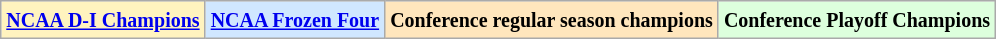<table class="wikitable">
<tr>
<td bgcolor="#FFF3BF"><small><strong><a href='#'>NCAA D-I Champions</a> </strong></small></td>
<td bgcolor="#D0E7FF"><small><strong><a href='#'>NCAA Frozen Four</a></strong></small></td>
<td bgcolor="#FFE6BD"><small><strong>Conference regular season champions</strong></small></td>
<td bgcolor="#ddffdd"><small><strong>Conference Playoff Champions</strong></small></td>
</tr>
</table>
